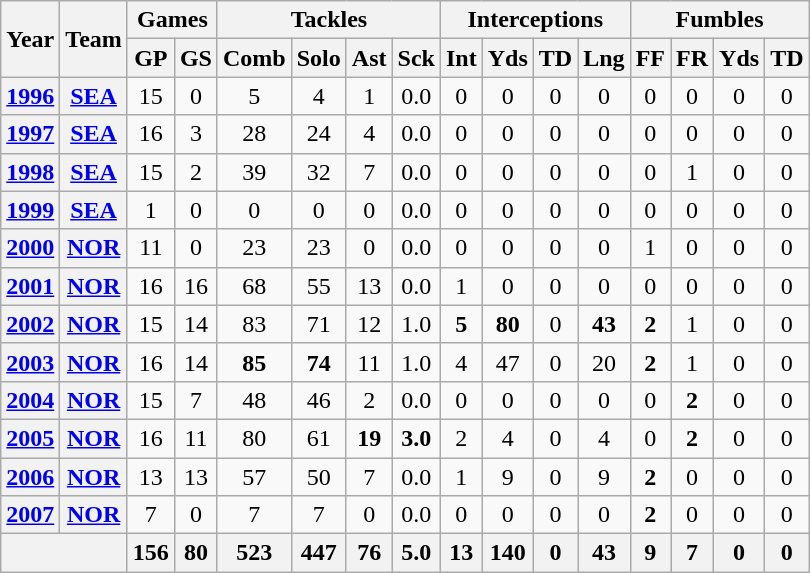<table class="wikitable" style="text-align:center">
<tr>
<th rowspan="2">Year</th>
<th rowspan="2">Team</th>
<th colspan="2">Games</th>
<th colspan="4">Tackles</th>
<th colspan="4">Interceptions</th>
<th colspan="4">Fumbles</th>
</tr>
<tr>
<th>GP</th>
<th>GS</th>
<th>Comb</th>
<th>Solo</th>
<th>Ast</th>
<th>Sck</th>
<th>Int</th>
<th>Yds</th>
<th>TD</th>
<th>Lng</th>
<th>FF</th>
<th>FR</th>
<th>Yds</th>
<th>TD</th>
</tr>
<tr>
<th><a href='#'>1996</a></th>
<th><a href='#'>SEA</a></th>
<td>15</td>
<td>0</td>
<td>5</td>
<td>4</td>
<td>1</td>
<td>0.0</td>
<td>0</td>
<td>0</td>
<td>0</td>
<td>0</td>
<td>0</td>
<td>0</td>
<td>0</td>
<td>0</td>
</tr>
<tr>
<th><a href='#'>1997</a></th>
<th><a href='#'>SEA</a></th>
<td>16</td>
<td>3</td>
<td>28</td>
<td>24</td>
<td>4</td>
<td>0.0</td>
<td>0</td>
<td>0</td>
<td>0</td>
<td>0</td>
<td>0</td>
<td>0</td>
<td>0</td>
<td>0</td>
</tr>
<tr>
<th><a href='#'>1998</a></th>
<th><a href='#'>SEA</a></th>
<td>15</td>
<td>2</td>
<td>39</td>
<td>32</td>
<td>7</td>
<td>0.0</td>
<td>0</td>
<td>0</td>
<td>0</td>
<td>0</td>
<td>0</td>
<td>1</td>
<td>0</td>
<td>0</td>
</tr>
<tr>
<th><a href='#'>1999</a></th>
<th><a href='#'>SEA</a></th>
<td>1</td>
<td>0</td>
<td>0</td>
<td>0</td>
<td>0</td>
<td>0.0</td>
<td>0</td>
<td>0</td>
<td>0</td>
<td>0</td>
<td>0</td>
<td>0</td>
<td>0</td>
<td>0</td>
</tr>
<tr>
<th><a href='#'>2000</a></th>
<th><a href='#'>NOR</a></th>
<td>11</td>
<td>0</td>
<td>23</td>
<td>23</td>
<td>0</td>
<td>0.0</td>
<td>0</td>
<td>0</td>
<td>0</td>
<td>0</td>
<td>1</td>
<td>0</td>
<td>0</td>
<td>0</td>
</tr>
<tr>
<th><a href='#'>2001</a></th>
<th><a href='#'>NOR</a></th>
<td>16</td>
<td>16</td>
<td>68</td>
<td>55</td>
<td>13</td>
<td>0.0</td>
<td>1</td>
<td>0</td>
<td>0</td>
<td>0</td>
<td>0</td>
<td>0</td>
<td>0</td>
<td>0</td>
</tr>
<tr>
<th><a href='#'>2002</a></th>
<th><a href='#'>NOR</a></th>
<td>15</td>
<td>14</td>
<td>83</td>
<td>71</td>
<td>12</td>
<td>1.0</td>
<td><strong>5</strong></td>
<td><strong>80</strong></td>
<td>0</td>
<td><strong>43</strong></td>
<td><strong>2</strong></td>
<td>1</td>
<td>0</td>
<td>0</td>
</tr>
<tr>
<th><a href='#'>2003</a></th>
<th><a href='#'>NOR</a></th>
<td>16</td>
<td>14</td>
<td><strong>85</strong></td>
<td><strong>74</strong></td>
<td>11</td>
<td>1.0</td>
<td>4</td>
<td>47</td>
<td>0</td>
<td>20</td>
<td><strong>2</strong></td>
<td>1</td>
<td>0</td>
<td>0</td>
</tr>
<tr>
<th><a href='#'>2004</a></th>
<th><a href='#'>NOR</a></th>
<td>15</td>
<td>7</td>
<td>48</td>
<td>46</td>
<td>2</td>
<td>0.0</td>
<td>0</td>
<td>0</td>
<td>0</td>
<td>0</td>
<td>0</td>
<td><strong>2</strong></td>
<td>0</td>
<td>0</td>
</tr>
<tr>
<th><a href='#'>2005</a></th>
<th><a href='#'>NOR</a></th>
<td>16</td>
<td>11</td>
<td>80</td>
<td>61</td>
<td><strong>19</strong></td>
<td><strong>3.0</strong></td>
<td>2</td>
<td>4</td>
<td>0</td>
<td>4</td>
<td>0</td>
<td><strong>2</strong></td>
<td>0</td>
<td>0</td>
</tr>
<tr>
<th><a href='#'>2006</a></th>
<th><a href='#'>NOR</a></th>
<td>13</td>
<td>13</td>
<td>57</td>
<td>50</td>
<td>7</td>
<td>0.0</td>
<td>1</td>
<td>9</td>
<td>0</td>
<td>9</td>
<td><strong>2</strong></td>
<td>0</td>
<td>0</td>
<td>0</td>
</tr>
<tr>
<th><a href='#'>2007</a></th>
<th><a href='#'>NOR</a></th>
<td>7</td>
<td>0</td>
<td>7</td>
<td>7</td>
<td>0</td>
<td>0.0</td>
<td>0</td>
<td>0</td>
<td>0</td>
<td>0</td>
<td><strong>2</strong></td>
<td>0</td>
<td>0</td>
<td>0</td>
</tr>
<tr>
<th colspan="2"></th>
<th>156</th>
<th>80</th>
<th>523</th>
<th>447</th>
<th>76</th>
<th>5.0</th>
<th>13</th>
<th>140</th>
<th>0</th>
<th>43</th>
<th>9</th>
<th>7</th>
<th>0</th>
<th>0</th>
</tr>
</table>
